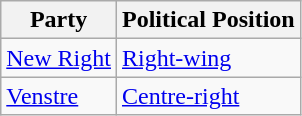<table class="wikitable mw-collapsible mw-collapsed">
<tr>
<th>Party</th>
<th>Political Position</th>
</tr>
<tr>
<td><a href='#'>New Right</a></td>
<td><a href='#'>Right-wing</a></td>
</tr>
<tr>
<td><a href='#'>Venstre</a></td>
<td><a href='#'>Centre-right</a></td>
</tr>
</table>
